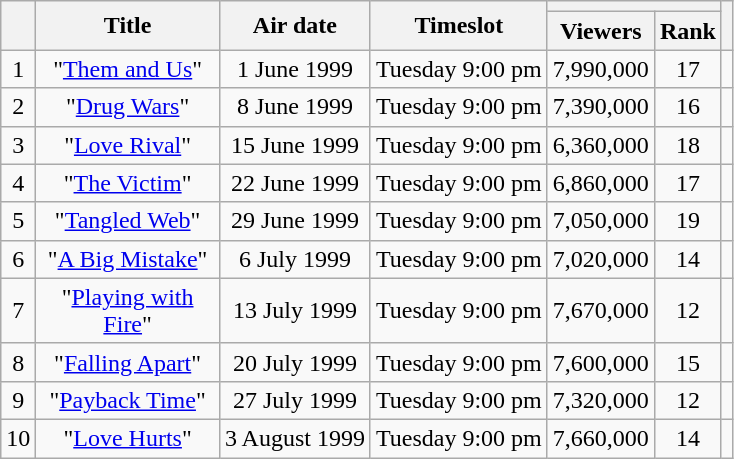<table class="wikitable" style="text-align:center">
<tr>
<th rowspan="2"></th>
<th width="115" rowspan="2">Title</th>
<th rowspan="2">Air date</th>
<th rowspan="2">Timeslot</th>
<th colspan="2"></th>
<th rowspan="2"></th>
</tr>
<tr>
<th>Viewers</th>
<th>Rank</th>
</tr>
<tr>
<td>1</td>
<td>"<a href='#'>Them and Us</a>"</td>
<td>1 June 1999</td>
<td>Tuesday 9:00 pm</td>
<td>7,990,000</td>
<td>17</td>
<td></td>
</tr>
<tr>
<td>2</td>
<td>"<a href='#'>Drug Wars</a>"</td>
<td>8 June 1999</td>
<td>Tuesday 9:00 pm</td>
<td>7,390,000</td>
<td>16</td>
<td></td>
</tr>
<tr>
<td>3</td>
<td>"<a href='#'>Love Rival</a>"</td>
<td>15 June 1999</td>
<td>Tuesday 9:00 pm</td>
<td>6,360,000</td>
<td>18</td>
<td></td>
</tr>
<tr>
<td>4</td>
<td>"<a href='#'>The Victim</a>"</td>
<td>22 June 1999</td>
<td>Tuesday 9:00 pm</td>
<td>6,860,000</td>
<td>17</td>
<td></td>
</tr>
<tr>
<td>5</td>
<td>"<a href='#'>Tangled Web</a>"</td>
<td>29 June 1999</td>
<td>Tuesday 9:00 pm</td>
<td>7,050,000</td>
<td>19</td>
<td></td>
</tr>
<tr>
<td>6</td>
<td>"<a href='#'>A Big Mistake</a>"</td>
<td>6 July 1999</td>
<td>Tuesday 9:00 pm</td>
<td>7,020,000</td>
<td>14</td>
<td></td>
</tr>
<tr>
<td>7</td>
<td>"<a href='#'>Playing with Fire</a>"</td>
<td>13 July 1999</td>
<td>Tuesday 9:00 pm</td>
<td>7,670,000</td>
<td>12</td>
<td></td>
</tr>
<tr>
<td>8</td>
<td>"<a href='#'>Falling Apart</a>"</td>
<td>20 July 1999</td>
<td>Tuesday 9:00 pm</td>
<td>7,600,000</td>
<td>15</td>
<td></td>
</tr>
<tr>
<td>9</td>
<td>"<a href='#'>Payback Time</a>"</td>
<td>27 July 1999</td>
<td>Tuesday 9:00 pm</td>
<td>7,320,000</td>
<td>12</td>
<td></td>
</tr>
<tr>
<td>10</td>
<td>"<a href='#'>Love Hurts</a>"</td>
<td>3 August 1999</td>
<td>Tuesday 9:00 pm</td>
<td>7,660,000</td>
<td>14</td>
<td></td>
</tr>
</table>
